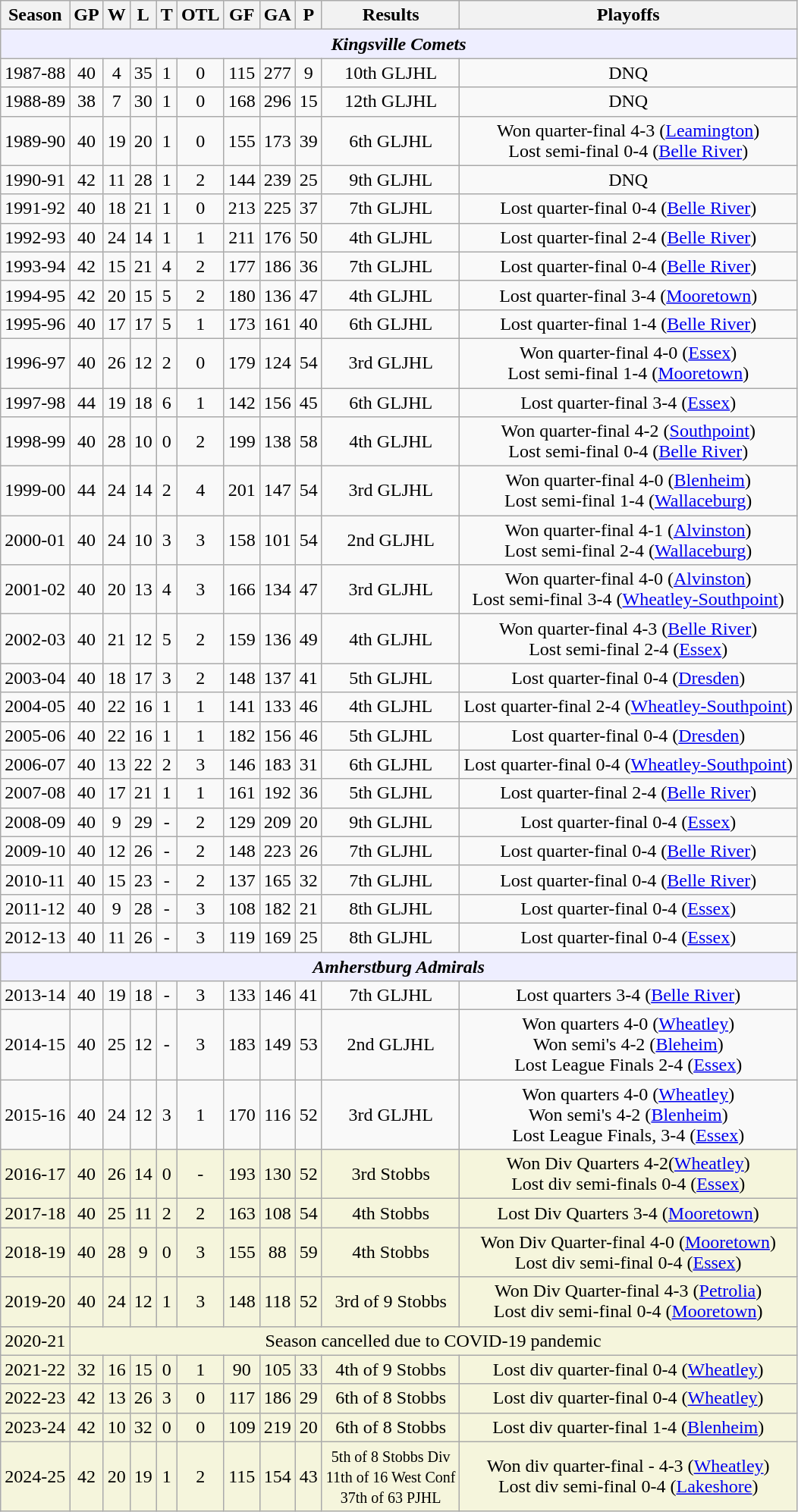<table class="wikitable">
<tr>
<th>Season</th>
<th>GP</th>
<th>W</th>
<th>L</th>
<th>T</th>
<th>OTL</th>
<th>GF</th>
<th>GA</th>
<th>P</th>
<th>Results</th>
<th>Playoffs</th>
</tr>
<tr align="center" bgcolor="#eeeeff">
<td colspan="11"><strong><em>Kingsville Comets</em></strong></td>
</tr>
<tr align="center">
<td>1987-88</td>
<td>40</td>
<td>4</td>
<td>35</td>
<td>1</td>
<td>0</td>
<td>115</td>
<td>277</td>
<td>9</td>
<td>10th GLJHL</td>
<td>DNQ</td>
</tr>
<tr align="center">
<td>1988-89</td>
<td>38</td>
<td>7</td>
<td>30</td>
<td>1</td>
<td>0</td>
<td>168</td>
<td>296</td>
<td>15</td>
<td>12th GLJHL</td>
<td>DNQ</td>
</tr>
<tr align="center">
<td>1989-90</td>
<td>40</td>
<td>19</td>
<td>20</td>
<td>1</td>
<td>0</td>
<td>155</td>
<td>173</td>
<td>39</td>
<td>6th GLJHL</td>
<td>Won quarter-final 4-3 (<a href='#'>Leamington</a>)<br>Lost semi-final 0-4 (<a href='#'>Belle River</a>)</td>
</tr>
<tr align="center">
<td>1990-91</td>
<td>42</td>
<td>11</td>
<td>28</td>
<td>1</td>
<td>2</td>
<td>144</td>
<td>239</td>
<td>25</td>
<td>9th GLJHL</td>
<td>DNQ</td>
</tr>
<tr align="center">
<td>1991-92</td>
<td>40</td>
<td>18</td>
<td>21</td>
<td>1</td>
<td>0</td>
<td>213</td>
<td>225</td>
<td>37</td>
<td>7th GLJHL</td>
<td>Lost quarter-final 0-4 (<a href='#'>Belle River</a>)</td>
</tr>
<tr align="center">
<td>1992-93</td>
<td>40</td>
<td>24</td>
<td>14</td>
<td>1</td>
<td>1</td>
<td>211</td>
<td>176</td>
<td>50</td>
<td>4th GLJHL</td>
<td>Lost quarter-final 2-4 (<a href='#'>Belle River</a>)</td>
</tr>
<tr align="center">
<td>1993-94</td>
<td>42</td>
<td>15</td>
<td>21</td>
<td>4</td>
<td>2</td>
<td>177</td>
<td>186</td>
<td>36</td>
<td>7th GLJHL</td>
<td>Lost quarter-final 0-4 (<a href='#'>Belle River</a>)</td>
</tr>
<tr align="center">
<td>1994-95</td>
<td>42</td>
<td>20</td>
<td>15</td>
<td>5</td>
<td>2</td>
<td>180</td>
<td>136</td>
<td>47</td>
<td>4th GLJHL</td>
<td>Lost quarter-final 3-4 (<a href='#'>Mooretown</a>)</td>
</tr>
<tr align="center">
<td>1995-96</td>
<td>40</td>
<td>17</td>
<td>17</td>
<td>5</td>
<td>1</td>
<td>173</td>
<td>161</td>
<td>40</td>
<td>6th GLJHL</td>
<td>Lost quarter-final 1-4 (<a href='#'>Belle River</a>)</td>
</tr>
<tr align="center">
<td>1996-97</td>
<td>40</td>
<td>26</td>
<td>12</td>
<td>2</td>
<td>0</td>
<td>179</td>
<td>124</td>
<td>54</td>
<td>3rd GLJHL</td>
<td>Won quarter-final 4-0 (<a href='#'>Essex</a>)<br>Lost semi-final 1-4 (<a href='#'>Mooretown</a>)</td>
</tr>
<tr align="center">
<td>1997-98</td>
<td>44</td>
<td>19</td>
<td>18</td>
<td>6</td>
<td>1</td>
<td>142</td>
<td>156</td>
<td>45</td>
<td>6th GLJHL</td>
<td>Lost quarter-final 3-4 (<a href='#'>Essex</a>)</td>
</tr>
<tr align="center">
<td>1998-99</td>
<td>40</td>
<td>28</td>
<td>10</td>
<td>0</td>
<td>2</td>
<td>199</td>
<td>138</td>
<td>58</td>
<td>4th GLJHL</td>
<td>Won quarter-final 4-2 (<a href='#'>Southpoint</a>)<br>Lost semi-final 0-4 (<a href='#'>Belle River</a>)</td>
</tr>
<tr align="center">
<td>1999-00</td>
<td>44</td>
<td>24</td>
<td>14</td>
<td>2</td>
<td>4</td>
<td>201</td>
<td>147</td>
<td>54</td>
<td>3rd GLJHL</td>
<td>Won quarter-final 4-0 (<a href='#'>Blenheim</a>)<br>Lost semi-final 1-4 (<a href='#'>Wallaceburg</a>)</td>
</tr>
<tr align="center">
<td>2000-01</td>
<td>40</td>
<td>24</td>
<td>10</td>
<td>3</td>
<td>3</td>
<td>158</td>
<td>101</td>
<td>54</td>
<td>2nd GLJHL</td>
<td>Won quarter-final 4-1 (<a href='#'>Alvinston</a>)<br>Lost semi-final 2-4 (<a href='#'>Wallaceburg</a>)</td>
</tr>
<tr align="center">
<td>2001-02</td>
<td>40</td>
<td>20</td>
<td>13</td>
<td>4</td>
<td>3</td>
<td>166</td>
<td>134</td>
<td>47</td>
<td>3rd GLJHL</td>
<td>Won quarter-final 4-0 (<a href='#'>Alvinston</a>)<br>Lost semi-final 3-4 (<a href='#'>Wheatley-Southpoint</a>)</td>
</tr>
<tr align="center">
<td>2002-03</td>
<td>40</td>
<td>21</td>
<td>12</td>
<td>5</td>
<td>2</td>
<td>159</td>
<td>136</td>
<td>49</td>
<td>4th GLJHL</td>
<td>Won quarter-final 4-3 (<a href='#'>Belle River</a>)<br>Lost semi-final 2-4 (<a href='#'>Essex</a>)</td>
</tr>
<tr align="center">
<td>2003-04</td>
<td>40</td>
<td>18</td>
<td>17</td>
<td>3</td>
<td>2</td>
<td>148</td>
<td>137</td>
<td>41</td>
<td>5th GLJHL</td>
<td>Lost quarter-final 0-4 (<a href='#'>Dresden</a>)</td>
</tr>
<tr align="center">
<td>2004-05</td>
<td>40</td>
<td>22</td>
<td>16</td>
<td>1</td>
<td>1</td>
<td>141</td>
<td>133</td>
<td>46</td>
<td>4th GLJHL</td>
<td>Lost quarter-final 2-4 (<a href='#'>Wheatley-Southpoint</a>)</td>
</tr>
<tr align="center">
<td>2005-06</td>
<td>40</td>
<td>22</td>
<td>16</td>
<td>1</td>
<td>1</td>
<td>182</td>
<td>156</td>
<td>46</td>
<td>5th GLJHL</td>
<td>Lost quarter-final 0-4 (<a href='#'>Dresden</a>)</td>
</tr>
<tr align="center">
<td>2006-07</td>
<td>40</td>
<td>13</td>
<td>22</td>
<td>2</td>
<td>3</td>
<td>146</td>
<td>183</td>
<td>31</td>
<td>6th GLJHL</td>
<td>Lost quarter-final 0-4 (<a href='#'>Wheatley-Southpoint</a>)</td>
</tr>
<tr align="center">
<td>2007-08</td>
<td>40</td>
<td>17</td>
<td>21</td>
<td>1</td>
<td>1</td>
<td>161</td>
<td>192</td>
<td>36</td>
<td>5th GLJHL</td>
<td>Lost quarter-final 2-4 (<a href='#'>Belle River</a>)</td>
</tr>
<tr align="center">
<td>2008-09</td>
<td>40</td>
<td>9</td>
<td>29</td>
<td>-</td>
<td>2</td>
<td>129</td>
<td>209</td>
<td>20</td>
<td>9th GLJHL</td>
<td>Lost quarter-final 0-4 (<a href='#'>Essex</a>)</td>
</tr>
<tr align="center">
<td>2009-10</td>
<td>40</td>
<td>12</td>
<td>26</td>
<td>-</td>
<td>2</td>
<td>148</td>
<td>223</td>
<td>26</td>
<td>7th GLJHL</td>
<td>Lost quarter-final 0-4 (<a href='#'>Belle River</a>)</td>
</tr>
<tr align="center">
<td>2010-11</td>
<td>40</td>
<td>15</td>
<td>23</td>
<td>-</td>
<td>2</td>
<td>137</td>
<td>165</td>
<td>32</td>
<td>7th GLJHL</td>
<td>Lost quarter-final 0-4 (<a href='#'>Belle River</a>)</td>
</tr>
<tr align="center">
<td>2011-12</td>
<td>40</td>
<td>9</td>
<td>28</td>
<td>-</td>
<td>3</td>
<td>108</td>
<td>182</td>
<td>21</td>
<td>8th GLJHL</td>
<td>Lost quarter-final 0-4 (<a href='#'>Essex</a>)</td>
</tr>
<tr align="center">
<td>2012-13</td>
<td>40</td>
<td>11</td>
<td>26</td>
<td>-</td>
<td>3</td>
<td>119</td>
<td>169</td>
<td>25</td>
<td>8th GLJHL</td>
<td>Lost quarter-final 0-4 (<a href='#'>Essex</a>)</td>
</tr>
<tr align="center" bgcolor="#eeeeff">
<td colspan="11"><strong><em>Amherstburg Admirals</em></strong></td>
</tr>
<tr align="center">
<td>2013-14</td>
<td>40</td>
<td>19</td>
<td>18</td>
<td>-</td>
<td>3</td>
<td>133</td>
<td>146</td>
<td>41</td>
<td>7th GLJHL</td>
<td>Lost quarters 3-4 (<a href='#'>Belle River</a>)</td>
</tr>
<tr align="center">
<td>2014-15</td>
<td>40</td>
<td>25</td>
<td>12</td>
<td>-</td>
<td>3</td>
<td>183</td>
<td>149</td>
<td>53</td>
<td>2nd GLJHL</td>
<td>Won quarters 4-0 (<a href='#'>Wheatley</a>)<br>Won semi's 4-2 (<a href='#'>Bleheim</a>)<br>Lost League Finals 2-4 (<a href='#'>Essex</a>)</td>
</tr>
<tr align="center">
<td>2015-16</td>
<td>40</td>
<td>24</td>
<td>12</td>
<td>3</td>
<td>1</td>
<td>170</td>
<td>116</td>
<td>52</td>
<td>3rd GLJHL</td>
<td>Won quarters 4-0 (<a href='#'>Wheatley</a>) <br>Won semi's 4-2 (<a href='#'>Blenheim</a>)<br>Lost League Finals, 3-4 (<a href='#'>Essex</a>)</td>
</tr>
<tr align="center" bgcolor="beige">
<td>2016-17</td>
<td>40</td>
<td>26</td>
<td>14</td>
<td>0</td>
<td>-</td>
<td>193</td>
<td>130</td>
<td>52</td>
<td>3rd Stobbs</td>
<td>Won Div Quarters 4-2(<a href='#'>Wheatley</a>)<br>Lost div semi-finals 0-4 (<a href='#'>Essex</a>)</td>
</tr>
<tr align="center" bgcolor="beige">
<td>2017-18</td>
<td>40</td>
<td>25</td>
<td>11</td>
<td>2</td>
<td>2</td>
<td>163</td>
<td>108</td>
<td>54</td>
<td>4th Stobbs</td>
<td>Lost Div Quarters 3-4 (<a href='#'>Mooretown</a>)</td>
</tr>
<tr align="center" bgcolor="beige">
<td>2018-19</td>
<td>40</td>
<td>28</td>
<td>9</td>
<td>0</td>
<td>3</td>
<td>155</td>
<td>88</td>
<td>59</td>
<td>4th Stobbs</td>
<td>Won Div Quarter-final 4-0 (<a href='#'>Mooretown</a>)<br>Lost div semi-final 0-4 (<a href='#'>Essex</a>)</td>
</tr>
<tr align="center" bgcolor="beige">
<td>2019-20</td>
<td>40</td>
<td>24</td>
<td>12</td>
<td>1</td>
<td>3</td>
<td>148</td>
<td>118</td>
<td>52</td>
<td>3rd of 9 Stobbs</td>
<td>Won Div Quarter-final 4-3 (<a href='#'>Petrolia</a>)<br>Lost div semi-final 0-4 (<a href='#'>Mooretown</a>)</td>
</tr>
<tr align="center" bgcolor="beige">
<td>2020-21</td>
<td colspan="10">Season cancelled due to COVID-19 pandemic</td>
</tr>
<tr align="center" bgcolor="beige">
<td>2021-22</td>
<td>32</td>
<td>16</td>
<td>15</td>
<td>0</td>
<td>1</td>
<td>90</td>
<td>105</td>
<td>33</td>
<td>4th of 9 Stobbs</td>
<td>Lost div quarter-final 0-4 (<a href='#'>Wheatley</a>)</td>
</tr>
<tr align="center" bgcolor="beige">
<td>2022-23</td>
<td>42</td>
<td>13</td>
<td>26</td>
<td>3</td>
<td>0</td>
<td>117</td>
<td>186</td>
<td>29</td>
<td>6th of 8 Stobbs</td>
<td>Lost div quarter-final 0-4 (<a href='#'>Wheatley</a>)</td>
</tr>
<tr align="center" bgcolor="beige">
<td>2023-24</td>
<td>42</td>
<td>10</td>
<td>32</td>
<td>0</td>
<td>0</td>
<td>109</td>
<td>219</td>
<td>20</td>
<td>6th of 8 Stobbs</td>
<td>Lost div quarter-final 1-4 (<a href='#'>Blenheim</a>)</td>
</tr>
<tr align="center" bgcolor="beige">
<td>2024-25</td>
<td>42</td>
<td>20</td>
<td>19</td>
<td>1</td>
<td>2</td>
<td>115</td>
<td>154</td>
<td>43</td>
<td><small>5th of 8 Stobbs Div<br> 11th of 16 West Conf<br>37th of 63 PJHL</small></td>
<td>Won div quarter-final - 4-3  (<a href='#'>Wheatley</a>)<br>Lost div semi-final 0-4 (<a href='#'>Lakeshore</a>)</td>
</tr>
</table>
